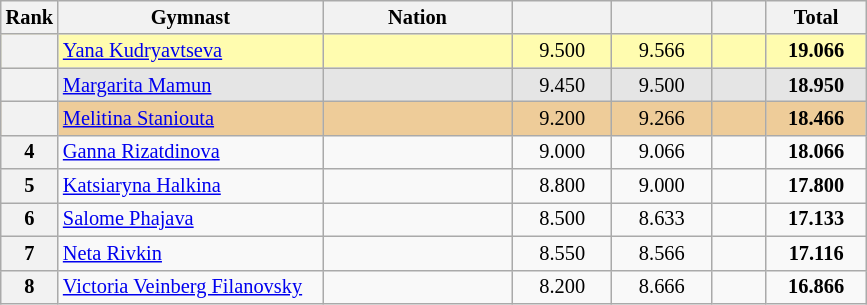<table class="wikitable sortable" style="text-align:center; font-size:85%">
<tr>
<th scope="col" style="width:20px;">Rank</th>
<th ! scope="col" style="width:170px;">Gymnast</th>
<th ! scope="col" style="width:120px;">Nation</th>
<th ! scope="col" style="width:60px;"></th>
<th ! scope="col" style="width:60px;"></th>
<th ! scope="col" style="width:30px;"></th>
<th ! scope="col" style="width:60px;">Total</th>
</tr>
<tr bgcolor=fffcaf>
<th scope=row></th>
<td align=left><a href='#'>Yana Kudryavtseva</a></td>
<td style="text-align:left;"></td>
<td>9.500</td>
<td>9.566</td>
<td></td>
<td><strong>19.066</strong></td>
</tr>
<tr bgcolor=e5e5e5>
<th scope=row></th>
<td align=left><a href='#'>Margarita Mamun</a></td>
<td style="text-align:left;"></td>
<td>9.450</td>
<td>9.500</td>
<td></td>
<td><strong>18.950</strong></td>
</tr>
<tr bgcolor=eecc99>
<th scope=row></th>
<td align=left><a href='#'>Melitina Staniouta</a></td>
<td style="text-align:left;"></td>
<td>9.200</td>
<td>9.266</td>
<td></td>
<td><strong>18.466</strong></td>
</tr>
<tr>
<th scope=row>4</th>
<td align=left><a href='#'>Ganna Rizatdinova</a></td>
<td style="text-align:left;"></td>
<td>9.000</td>
<td>9.066</td>
<td></td>
<td><strong>18.066</strong></td>
</tr>
<tr>
<th scope=row>5</th>
<td align=left><a href='#'>Katsiaryna Halkina</a></td>
<td style="text-align:left;"></td>
<td>8.800</td>
<td>9.000</td>
<td></td>
<td><strong>17.800</strong></td>
</tr>
<tr>
<th scope=row>6</th>
<td align=left><a href='#'>Salome Phajava</a></td>
<td style="text-align:left;"></td>
<td>8.500</td>
<td>8.633</td>
<td></td>
<td><strong>17.133</strong></td>
</tr>
<tr>
<th scope=row>7</th>
<td align=left><a href='#'>Neta Rivkin</a></td>
<td style="text-align:left;"></td>
<td>8.550</td>
<td>8.566</td>
<td></td>
<td><strong>17.116</strong></td>
</tr>
<tr>
<th scope=row>8</th>
<td align=left><a href='#'>Victoria Veinberg Filanovsky</a></td>
<td style="text-align:left;"></td>
<td>8.200</td>
<td>8.666</td>
<td></td>
<td><strong>16.866</strong></td>
</tr>
</table>
